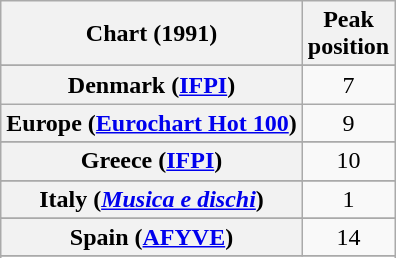<table class="wikitable sortable plainrowheaders" style="text-align:center">
<tr>
<th>Chart (1991)</th>
<th>Peak<br>position</th>
</tr>
<tr>
</tr>
<tr>
</tr>
<tr>
<th scope="row">Denmark (<a href='#'>IFPI</a>)</th>
<td>7</td>
</tr>
<tr>
<th scope="row">Europe (<a href='#'>Eurochart Hot 100</a>)</th>
<td>9</td>
</tr>
<tr>
</tr>
<tr>
</tr>
<tr>
<th scope="row">Greece (<a href='#'>IFPI</a>)</th>
<td>10</td>
</tr>
<tr>
</tr>
<tr>
<th scope="row">Italy (<em><a href='#'>Musica e dischi</a></em>)</th>
<td>1</td>
</tr>
<tr>
</tr>
<tr>
</tr>
<tr>
</tr>
<tr>
<th scope="row">Spain (<a href='#'>AFYVE</a>)</th>
<td>14</td>
</tr>
<tr>
</tr>
<tr>
</tr>
<tr>
</tr>
</table>
